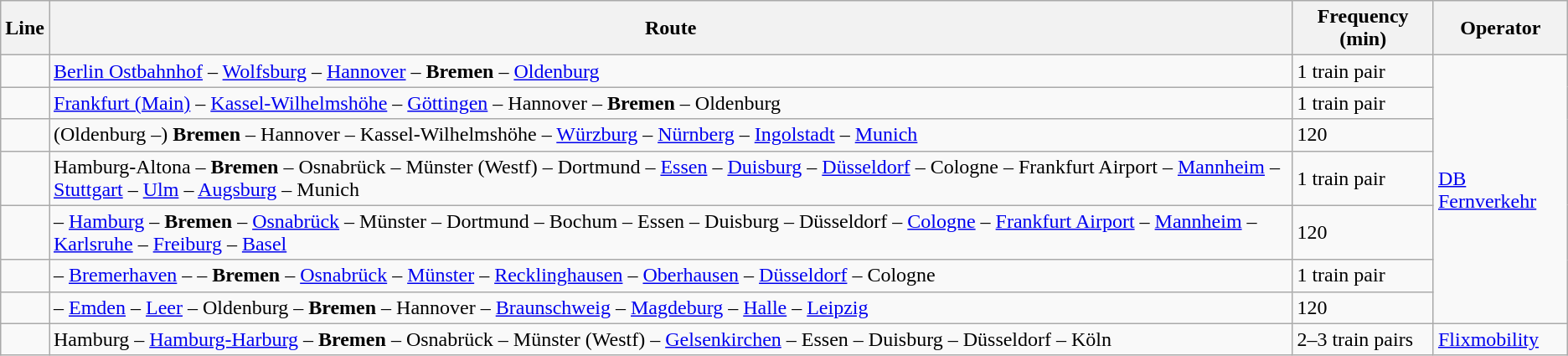<table class="wikitable">
<tr>
<th>Line</th>
<th>Route</th>
<th>Frequency (min)</th>
<th>Operator</th>
</tr>
<tr>
<td></td>
<td><a href='#'>Berlin Ostbahnhof</a> – <a href='#'>Wolfsburg</a> – <a href='#'>Hannover</a> – <strong>Bremen</strong> – <a href='#'>Oldenburg</a></td>
<td>1 train pair</td>
<td rowspan="7"><a href='#'>DB Fernverkehr</a></td>
</tr>
<tr>
<td></td>
<td><a href='#'>Frankfurt (Main)</a> – <a href='#'>Kassel-Wilhelmshöhe</a> – <a href='#'>Göttingen</a> – Hannover – <strong>Bremen</strong> – Oldenburg</td>
<td>1 train pair</td>
</tr>
<tr>
<td></td>
<td>(Oldenburg –) <strong>Bremen</strong> – Hannover – Kassel-Wilhelmshöhe – <a href='#'>Würzburg</a> – <a href='#'>Nürnberg</a> – <a href='#'>Ingolstadt</a> – <a href='#'>Munich</a></td>
<td>120</td>
</tr>
<tr>
<td></td>
<td>Hamburg-Altona – <strong>Bremen</strong> – Osnabrück – Münster (Westf) – Dortmund – <a href='#'>Essen</a> – <a href='#'>Duisburg</a> – <a href='#'>Düsseldorf</a> – Cologne – Frankfurt Airport – <a href='#'>Mannheim</a> – <a href='#'>Stuttgart</a> – <a href='#'>Ulm</a> – <a href='#'>Augsburg</a> – Munich</td>
<td>1 train pair</td>
</tr>
<tr>
<td></td>
<td> – <a href='#'>Hamburg</a> – <strong>Bremen</strong> – <a href='#'>Osnabrück</a> – Münster – Dortmund – Bochum – Essen – Duisburg – Düsseldorf – <a href='#'>Cologne</a> – <a href='#'>Frankfurt Airport</a> – <a href='#'>Mannheim</a> – <a href='#'>Karlsruhe</a> – <a href='#'>Freiburg</a> – <a href='#'>Basel</a></td>
<td>120</td>
</tr>
<tr>
<td></td>
<td> – <a href='#'>Bremerhaven</a> –  – <strong>Bremen</strong> – <a href='#'>Osnabrück</a> – <a href='#'>Münster</a> – <a href='#'>Recklinghausen</a> – <a href='#'>Oberhausen</a> – <a href='#'>Düsseldorf</a> – Cologne</td>
<td>1 train pair</td>
</tr>
<tr>
<td></td>
<td> – <a href='#'>Emden</a> – <a href='#'>Leer</a> – Oldenburg – <strong>Bremen</strong> – Hannover – <a href='#'>Braunschweig</a> – <a href='#'>Magdeburg</a> – <a href='#'>Halle</a> – <a href='#'>Leipzig</a></td>
<td>120</td>
</tr>
<tr>
<td></td>
<td>Hamburg – <a href='#'>Hamburg-Harburg</a> – <strong>Bremen</strong> – Osnabrück – Münster (Westf) – <a href='#'>Gelsenkirchen</a> – Essen – Duisburg – Düsseldorf – Köln</td>
<td>2–3 train pairs</td>
<td><a href='#'>Flixmobility</a></td>
</tr>
</table>
